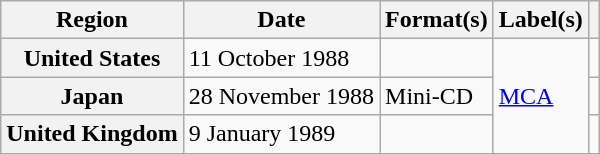<table class="wikitable plainrowheaders">
<tr>
<th scope="col">Region</th>
<th scope="col">Date</th>
<th scope="col">Format(s)</th>
<th scope="col">Label(s)</th>
<th scope="col"></th>
</tr>
<tr>
<th scope="row">United States</th>
<td>11 October 1988</td>
<td></td>
<td rowspan="3"><a href='#'>MCA</a></td>
<td></td>
</tr>
<tr>
<th scope="row">Japan</th>
<td>28 November 1988</td>
<td>Mini-CD</td>
<td></td>
</tr>
<tr>
<th scope="row">United Kingdom</th>
<td>9 January 1989</td>
<td></td>
<td></td>
</tr>
</table>
